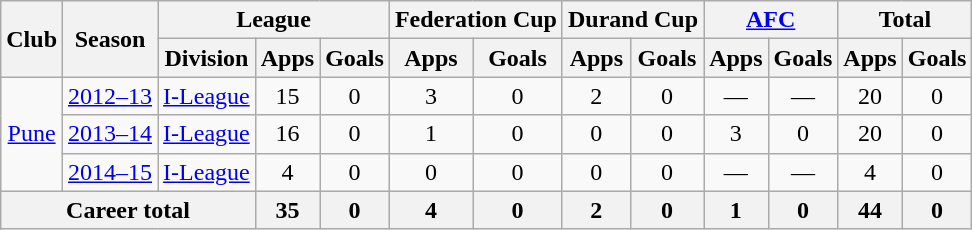<table class="wikitable" style="text-align: center;">
<tr>
<th rowspan="2">Club</th>
<th rowspan="2">Season</th>
<th colspan="3">League</th>
<th colspan="2">Federation Cup</th>
<th colspan="2">Durand Cup</th>
<th colspan="2"><a href='#'>AFC</a></th>
<th colspan="2">Total</th>
</tr>
<tr>
<th>Division</th>
<th>Apps</th>
<th>Goals</th>
<th>Apps</th>
<th>Goals</th>
<th>Apps</th>
<th>Goals</th>
<th>Apps</th>
<th>Goals</th>
<th>Apps</th>
<th>Goals</th>
</tr>
<tr>
<td rowspan="3"><a href='#'>Pune</a></td>
<td><a href='#'>2012–13</a></td>
<td><a href='#'>I-League</a></td>
<td>15</td>
<td>0</td>
<td>3</td>
<td>0</td>
<td>2</td>
<td>0</td>
<td>—</td>
<td>—</td>
<td>20</td>
<td>0</td>
</tr>
<tr>
<td><a href='#'>2013–14</a></td>
<td><a href='#'>I-League</a></td>
<td>16</td>
<td>0</td>
<td>1</td>
<td>0</td>
<td>0</td>
<td>0</td>
<td>3</td>
<td>0</td>
<td>20</td>
<td>0</td>
</tr>
<tr>
<td><a href='#'>2014–15</a></td>
<td><a href='#'>I-League</a></td>
<td>4</td>
<td>0</td>
<td>0</td>
<td>0</td>
<td>0</td>
<td>0</td>
<td>—</td>
<td>—</td>
<td>4</td>
<td>0</td>
</tr>
<tr>
<th colspan="3">Career total</th>
<th>35</th>
<th>0</th>
<th>4</th>
<th>0</th>
<th>2</th>
<th>0</th>
<th>1</th>
<th>0</th>
<th>44</th>
<th>0</th>
</tr>
</table>
